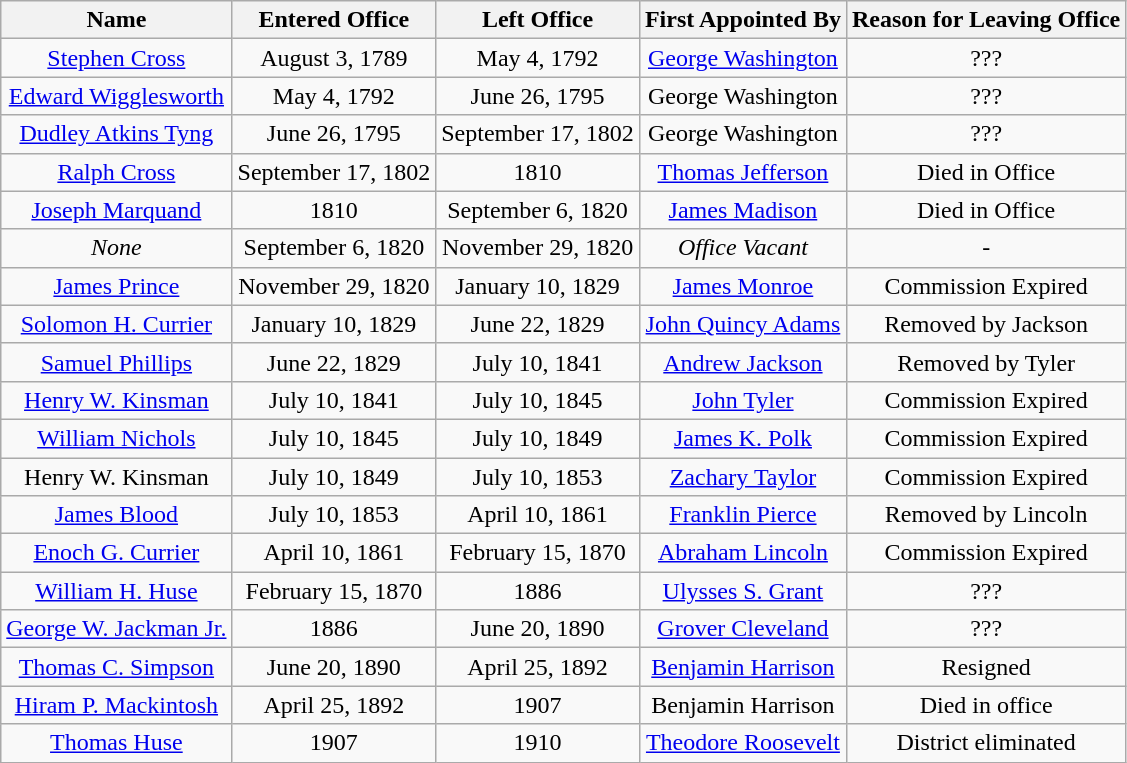<table class="wikitable" style="text-align: center;">
<tr>
<th>Name</th>
<th>Entered Office</th>
<th>Left Office</th>
<th>First Appointed By</th>
<th>Reason for Leaving Office</th>
</tr>
<tr>
<td><a href='#'>Stephen Cross</a></td>
<td>August 3, 1789</td>
<td>May 4, 1792</td>
<td><a href='#'>George Washington</a></td>
<td>???</td>
</tr>
<tr>
<td><a href='#'>Edward Wigglesworth</a></td>
<td>May 4, 1792</td>
<td>June 26, 1795</td>
<td>George Washington</td>
<td>???</td>
</tr>
<tr>
<td><a href='#'>Dudley Atkins Tyng</a></td>
<td>June 26, 1795</td>
<td>September 17, 1802</td>
<td>George Washington</td>
<td>???</td>
</tr>
<tr>
<td><a href='#'>Ralph Cross</a></td>
<td>September 17, 1802</td>
<td>1810</td>
<td><a href='#'>Thomas Jefferson</a></td>
<td>Died in Office</td>
</tr>
<tr>
<td><a href='#'>Joseph Marquand</a></td>
<td>1810</td>
<td>September 6, 1820</td>
<td><a href='#'>James Madison</a></td>
<td>Died in Office</td>
</tr>
<tr>
<td><em>None</em></td>
<td>September 6, 1820</td>
<td>November 29, 1820</td>
<td><em>Office Vacant</em></td>
<td>-</td>
</tr>
<tr>
<td><a href='#'>James Prince</a></td>
<td>November 29, 1820</td>
<td>January 10, 1829</td>
<td><a href='#'>James Monroe</a></td>
<td>Commission Expired</td>
</tr>
<tr>
<td><a href='#'>Solomon H. Currier</a></td>
<td>January 10, 1829</td>
<td>June 22, 1829</td>
<td><a href='#'>John Quincy Adams</a></td>
<td>Removed by Jackson</td>
</tr>
<tr>
<td><a href='#'>Samuel Phillips</a></td>
<td>June 22, 1829</td>
<td>July 10, 1841</td>
<td><a href='#'>Andrew Jackson</a></td>
<td>Removed by Tyler</td>
</tr>
<tr>
<td><a href='#'>Henry W. Kinsman</a></td>
<td>July 10, 1841</td>
<td>July 10, 1845</td>
<td><a href='#'>John Tyler</a></td>
<td>Commission Expired</td>
</tr>
<tr>
<td><a href='#'>William Nichols</a></td>
<td>July 10, 1845</td>
<td>July 10, 1849</td>
<td><a href='#'>James K. Polk</a></td>
<td>Commission Expired</td>
</tr>
<tr>
<td>Henry W. Kinsman</td>
<td>July 10, 1849</td>
<td>July 10, 1853</td>
<td><a href='#'>Zachary Taylor</a></td>
<td>Commission Expired</td>
</tr>
<tr>
<td><a href='#'>James Blood</a></td>
<td>July 10, 1853</td>
<td>April 10, 1861</td>
<td><a href='#'>Franklin Pierce</a></td>
<td>Removed by Lincoln</td>
</tr>
<tr>
<td><a href='#'>Enoch G. Currier</a></td>
<td>April 10, 1861</td>
<td>February 15, 1870</td>
<td><a href='#'>Abraham Lincoln</a></td>
<td>Commission Expired</td>
</tr>
<tr>
<td><a href='#'>William H. Huse</a></td>
<td>February 15, 1870</td>
<td>1886</td>
<td><a href='#'>Ulysses S. Grant</a></td>
<td>???</td>
</tr>
<tr>
<td><a href='#'>George W. Jackman Jr.</a></td>
<td>1886</td>
<td>June 20, 1890</td>
<td><a href='#'>Grover Cleveland</a></td>
<td>???</td>
</tr>
<tr>
<td><a href='#'>Thomas C. Simpson</a></td>
<td>June 20, 1890</td>
<td>April 25, 1892</td>
<td><a href='#'>Benjamin Harrison</a></td>
<td>Resigned</td>
</tr>
<tr>
<td><a href='#'>Hiram P. Mackintosh</a></td>
<td>April 25, 1892</td>
<td>1907</td>
<td>Benjamin Harrison</td>
<td>Died in office</td>
</tr>
<tr>
<td><a href='#'>Thomas Huse</a></td>
<td>1907</td>
<td>1910</td>
<td><a href='#'>Theodore Roosevelt</a></td>
<td>District eliminated</td>
</tr>
</table>
